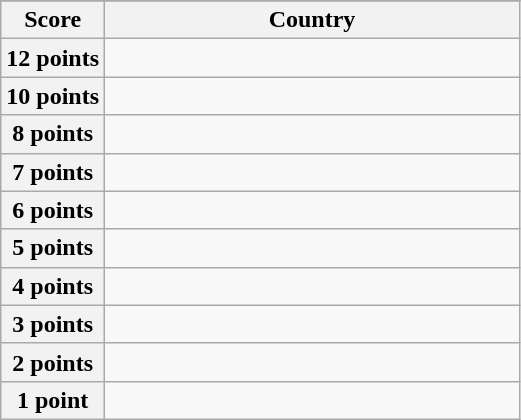<table class="wikitable">
<tr>
</tr>
<tr>
<th scope="col" width="20%">Score</th>
<th scope="col">Country</th>
</tr>
<tr>
<th scope="row">12 points</th>
<td></td>
</tr>
<tr>
<th scope="row">10 points</th>
<td></td>
</tr>
<tr>
<th scope="row">8 points</th>
<td></td>
</tr>
<tr>
<th scope="row">7 points</th>
<td></td>
</tr>
<tr>
<th scope="row">6 points</th>
<td></td>
</tr>
<tr>
<th scope="row">5 points</th>
<td></td>
</tr>
<tr>
<th scope="row">4 points</th>
<td></td>
</tr>
<tr>
<th scope="row">3 points</th>
<td></td>
</tr>
<tr>
<th scope="row">2 points</th>
<td></td>
</tr>
<tr>
<th scope="row">1 point</th>
<td></td>
</tr>
</table>
